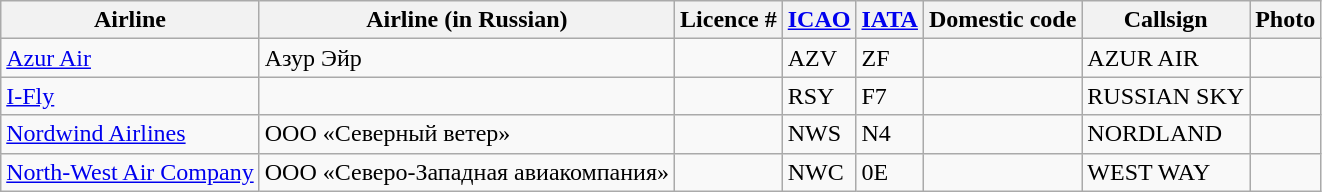<table class="wikitable sortable">
<tr valign="middle">
<th>Airline</th>
<th>Airline (in Russian)</th>
<th>Licence #</th>
<th><a href='#'>ICAO</a></th>
<th><a href='#'>IATA</a></th>
<th>Domestic code</th>
<th>Callsign</th>
<th>Photo</th>
</tr>
<tr>
<td><a href='#'>Azur Air</a></td>
<td>Азур Эйр</td>
<td></td>
<td>AZV</td>
<td>ZF</td>
<td></td>
<td>AZUR AIR</td>
<td></td>
</tr>
<tr>
<td><a href='#'>I-Fly</a></td>
<td></td>
<td></td>
<td>RSY</td>
<td>F7</td>
<td></td>
<td>RUSSIAN SKY</td>
<td></td>
</tr>
<tr>
<td><a href='#'>Nordwind Airlines</a></td>
<td>ООО «Северный ветер»</td>
<td></td>
<td>NWS</td>
<td>N4</td>
<td></td>
<td>NORDLAND</td>
<td></td>
</tr>
<tr>
<td><a href='#'>North-West Air Company</a></td>
<td>OOO «Северо-Западная авиакомпания»</td>
<td></td>
<td>NWC</td>
<td>0E</td>
<td></td>
<td>WEST WAY</td>
<td></td>
</tr>
</table>
